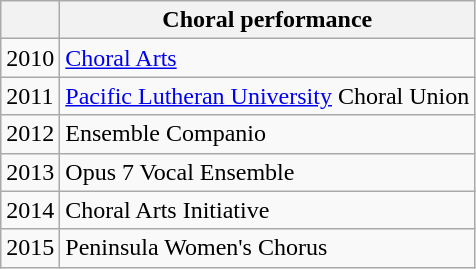<table class="wikitable">
<tr>
<th></th>
<th>Choral performance</th>
</tr>
<tr>
<td>2010</td>
<td><a href='#'>Choral Arts</a></td>
</tr>
<tr>
<td>2011</td>
<td><a href='#'>Pacific Lutheran University</a> Choral Union</td>
</tr>
<tr>
<td>2012</td>
<td>Ensemble Companio</td>
</tr>
<tr>
<td>2013</td>
<td>Opus 7 Vocal Ensemble</td>
</tr>
<tr>
<td>2014</td>
<td>Choral Arts Initiative</td>
</tr>
<tr>
<td>2015</td>
<td>Peninsula Women's Chorus</td>
</tr>
</table>
